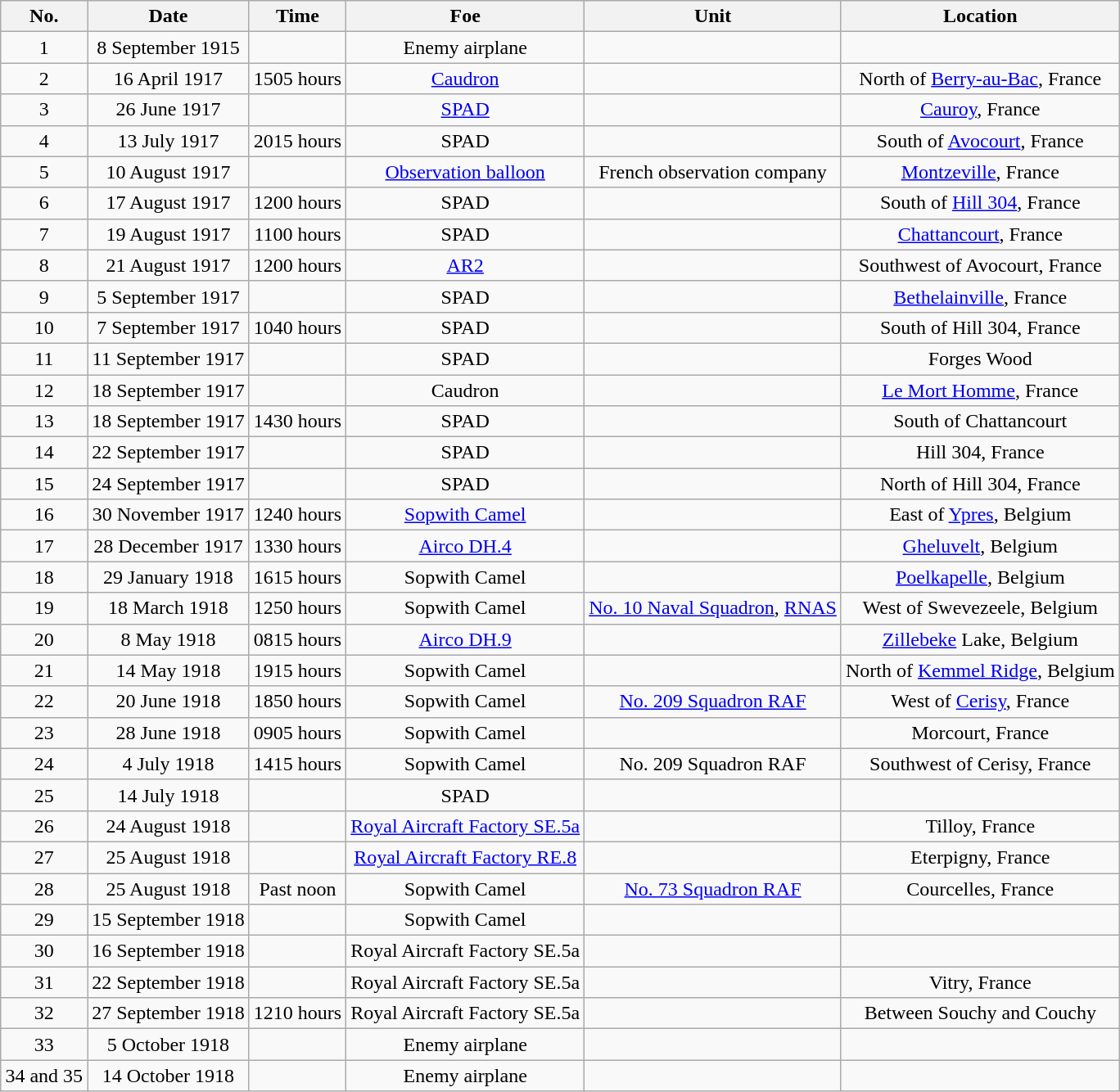<table class="wikitable" border="1" style="margin: 1em auto 1em auto">
<tr>
<th>No.</th>
<th>Date</th>
<th>Time</th>
<th>Foe</th>
<th>Unit</th>
<th>Location</th>
</tr>
<tr>
<td align="center">1</td>
<td align="center">8 September 1915</td>
<td align="center"></td>
<td align="center">Enemy airplane</td>
<td align="center"></td>
<td align="center"></td>
</tr>
<tr>
<td align="center">2</td>
<td align="center">16 April 1917</td>
<td align="center">1505 hours</td>
<td align="center"><a href='#'>Caudron</a></td>
<td align="center"></td>
<td align="center">North of <a href='#'>Berry-au-Bac</a>, France</td>
</tr>
<tr>
<td align="center">3</td>
<td align="center">26 June 1917</td>
<td align="center"></td>
<td align="center"><a href='#'>SPAD</a></td>
<td align="center"></td>
<td align="center"><a href='#'>Cauroy</a>, France</td>
</tr>
<tr>
<td align="center">4</td>
<td align="center">13 July 1917</td>
<td align="center">2015 hours</td>
<td align="center">SPAD</td>
<td align="center"></td>
<td align="center">South of <a href='#'>Avocourt</a>, France</td>
</tr>
<tr>
<td align="center">5</td>
<td align="center">10 August 1917</td>
<td align="center"></td>
<td align="center"><a href='#'>Observation balloon</a></td>
<td align="center">French observation company</td>
<td align="center"><a href='#'>Montzeville</a>, France</td>
</tr>
<tr>
<td align="center">6</td>
<td align="center">17 August 1917</td>
<td align="center">1200 hours</td>
<td align="center">SPAD</td>
<td align="center"></td>
<td align="center">South of <a href='#'>Hill 304</a>, France</td>
</tr>
<tr>
<td align="center">7</td>
<td align="center">19 August 1917</td>
<td align="center">1100 hours</td>
<td align="center">SPAD</td>
<td align="center"></td>
<td align="center"><a href='#'>Chattancourt</a>, France</td>
</tr>
<tr>
<td align="center">8</td>
<td align="center">21 August 1917</td>
<td align="center">1200 hours</td>
<td align="center"><a href='#'>AR2</a></td>
<td align="center"></td>
<td align="center">Southwest of Avocourt, France</td>
</tr>
<tr>
<td align="center">9</td>
<td align="center">5 September 1917</td>
<td align="center"></td>
<td align="center">SPAD</td>
<td align="center"></td>
<td align="center"><a href='#'>Bethelainville</a>, France</td>
</tr>
<tr>
<td align="center">10</td>
<td align="center">7 September 1917</td>
<td align="center">1040 hours</td>
<td align="center">SPAD</td>
<td align="center"></td>
<td align="center">South of Hill 304, France</td>
</tr>
<tr>
<td align="center">11</td>
<td align="center">11 September 1917</td>
<td align="center"></td>
<td align="center">SPAD</td>
<td align="center"></td>
<td align="center">Forges Wood</td>
</tr>
<tr>
<td align="center">12</td>
<td align="center">18 September 1917</td>
<td align="center"></td>
<td align="center">Caudron</td>
<td align="center"></td>
<td align="center"><a href='#'>Le Mort Homme</a>, France</td>
</tr>
<tr>
<td align="center">13</td>
<td align="center">18 September 1917</td>
<td align="center">1430 hours</td>
<td align="center">SPAD</td>
<td align="center"></td>
<td align="center">South of Chattancourt</td>
</tr>
<tr>
<td align="center">14</td>
<td align="center">22 September 1917</td>
<td align="center"></td>
<td align="center">SPAD</td>
<td align="center"></td>
<td align="center">Hill 304, France</td>
</tr>
<tr>
<td align="center">15</td>
<td align="center">24 September 1917</td>
<td align="center"></td>
<td align="center">SPAD</td>
<td align="center"></td>
<td align="center">North of Hill 304, France</td>
</tr>
<tr>
<td align="center">16</td>
<td align="center">30 November 1917</td>
<td align="center">1240 hours</td>
<td align="center"><a href='#'>Sopwith Camel</a></td>
<td align="center"></td>
<td align="center">East of <a href='#'>Ypres</a>, Belgium</td>
</tr>
<tr>
<td align="center">17</td>
<td align="center">28 December 1917</td>
<td align="center">1330 hours</td>
<td align="center"><a href='#'>Airco DH.4</a></td>
<td align="center"></td>
<td align="center"><a href='#'>Gheluvelt</a>, Belgium</td>
</tr>
<tr>
<td align="center">18</td>
<td align="center">29 January 1918</td>
<td align="center">1615 hours</td>
<td align="center">Sopwith Camel</td>
<td align="center"></td>
<td align="center"><a href='#'>Poelkapelle</a>, Belgium</td>
</tr>
<tr>
<td align="center">19</td>
<td align="center">18 March 1918</td>
<td align="center">1250 hours</td>
<td align="center">Sopwith Camel</td>
<td align="center"><a href='#'>No. 10 Naval Squadron</a>, <a href='#'>RNAS</a></td>
<td align="center">West of Swevezeele, Belgium</td>
</tr>
<tr>
<td align="center">20</td>
<td align="center">8 May 1918</td>
<td align="center">0815 hours</td>
<td align="center"><a href='#'>Airco DH.9</a></td>
<td align="center"></td>
<td align="center"><a href='#'>Zillebeke</a> Lake, Belgium</td>
</tr>
<tr>
<td align="center">21</td>
<td align="center">14 May 1918</td>
<td align="center">1915 hours</td>
<td align="center">Sopwith Camel</td>
<td align="center"></td>
<td align="center">North of <a href='#'>Kemmel Ridge</a>, Belgium</td>
</tr>
<tr>
<td align="center">22</td>
<td align="center">20 June 1918</td>
<td align="center">1850 hours</td>
<td align="center">Sopwith Camel</td>
<td align="center"><a href='#'>No. 209 Squadron RAF</a></td>
<td align="center">West of <a href='#'>Cerisy</a>, France</td>
</tr>
<tr>
<td align="center">23</td>
<td align="center">28 June 1918</td>
<td align="center">0905 hours</td>
<td align="center">Sopwith Camel</td>
<td align="center"></td>
<td align="center">Morcourt, France</td>
</tr>
<tr>
<td align="center">24</td>
<td align="center">4 July 1918</td>
<td align="center">1415 hours</td>
<td align="center">Sopwith Camel</td>
<td align="center">No. 209 Squadron RAF</td>
<td align="center">Southwest of Cerisy, France</td>
</tr>
<tr>
<td align="center">25</td>
<td align="center">14 July 1918</td>
<td align="center"></td>
<td align="center">SPAD</td>
<td align="center"></td>
<td align="center"></td>
</tr>
<tr>
<td align="center">26</td>
<td align="center">24 August 1918</td>
<td align="center"></td>
<td align="center"><a href='#'>Royal Aircraft Factory SE.5a</a></td>
<td align="center"></td>
<td align="center">Tilloy, France</td>
</tr>
<tr>
<td align="center">27</td>
<td align="center">25 August 1918</td>
<td align="center"></td>
<td align="center"><a href='#'>Royal Aircraft Factory RE.8</a></td>
<td align="center"></td>
<td align="center">Eterpigny, France</td>
</tr>
<tr>
<td align="center">28</td>
<td align="center">25 August 1918</td>
<td align="center">Past noon</td>
<td align="center">Sopwith Camel</td>
<td align="center"><a href='#'>No. 73 Squadron RAF</a></td>
<td align="center">Courcelles, France</td>
</tr>
<tr>
<td align="center">29</td>
<td align="center">15 September 1918</td>
<td align="center"></td>
<td align="center">Sopwith Camel</td>
<td align="center"></td>
<td align="center"></td>
</tr>
<tr>
<td align="center">30</td>
<td align="center">16 September 1918</td>
<td align="center"></td>
<td align="center">Royal Aircraft Factory SE.5a</td>
<td align="center"></td>
<td align="center"></td>
</tr>
<tr>
<td align="center">31</td>
<td align="center">22 September 1918</td>
<td align="center"></td>
<td align="center">Royal Aircraft Factory SE.5a</td>
<td align="center"></td>
<td align="center">Vitry, France</td>
</tr>
<tr>
<td align="center">32</td>
<td align="center">27 September 1918</td>
<td align="center">1210 hours</td>
<td align="center">Royal Aircraft Factory SE.5a</td>
<td align="center"></td>
<td align="center">Between Souchy and Couchy</td>
</tr>
<tr>
<td align="center">33</td>
<td align="center">5 October 1918</td>
<td align="center"></td>
<td align="center">Enemy airplane</td>
<td align="center"></td>
<td align="center"></td>
</tr>
<tr>
<td align="center">34 and 35</td>
<td align="center">14 October 1918</td>
<td align="center"></td>
<td align="center">Enemy airplane</td>
<td align="center"></td>
<td align="center"></td>
</tr>
</table>
